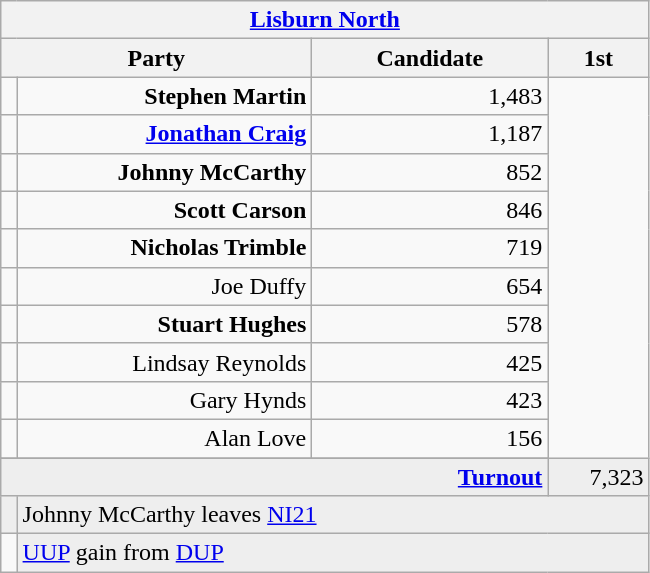<table class="wikitable">
<tr>
<th colspan="4" align="center"><a href='#'>Lisburn North</a></th>
</tr>
<tr>
<th colspan="2" align="center" width=200>Party</th>
<th width=150>Candidate</th>
<th width=60>1st </th>
</tr>
<tr>
<td></td>
<td align="right"><strong>Stephen Martin</strong></td>
<td align="right">1,483</td>
</tr>
<tr>
<td></td>
<td align="right"><strong><a href='#'>Jonathan Craig</a></strong></td>
<td align="right">1,187</td>
</tr>
<tr>
<td></td>
<td align="right"><strong>Johnny McCarthy</strong></td>
<td align="right">852</td>
</tr>
<tr>
<td></td>
<td align="right"><strong>Scott Carson</strong></td>
<td align="right">846</td>
</tr>
<tr>
<td></td>
<td align="right"><strong>Nicholas Trimble</strong></td>
<td align="right">719</td>
</tr>
<tr>
<td></td>
<td align="right">Joe Duffy</td>
<td align="right">654</td>
</tr>
<tr>
<td></td>
<td align="right"><strong>Stuart Hughes</strong></td>
<td align="right">578</td>
</tr>
<tr>
<td></td>
<td align="right">Lindsay Reynolds</td>
<td align="right">425</td>
</tr>
<tr>
<td></td>
<td align="right">Gary Hynds</td>
<td align="right">423</td>
</tr>
<tr>
<td></td>
<td align="right">Alan Love</td>
<td align="right">156</td>
</tr>
<tr>
</tr>
<tr bgcolor="EEEEEE">
<td colspan=3 align="right"><strong><a href='#'>Turnout</a></strong></td>
<td align="right">7,323</td>
</tr>
<tr bgcolor="EEEEEE">
<td bgcolor=></td>
<td colspan=3 bgcolor="EEEEEE">Johnny McCarthy leaves <a href='#'>NI21</a></td>
</tr>
<tr>
<td bgcolor=></td>
<td colspan=4 bgcolor="EEEEEE"><a href='#'>UUP</a> gain from <a href='#'>DUP</a></td>
</tr>
</table>
